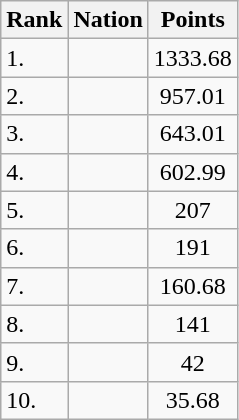<table class="wikitable sortable">
<tr>
<th>Rank</th>
<th>Nation</th>
<th>Points</th>
</tr>
<tr>
<td>1.</td>
<td></td>
<td align=center>1333.68</td>
</tr>
<tr>
<td>2.</td>
<td></td>
<td align=center>957.01</td>
</tr>
<tr>
<td>3.</td>
<td></td>
<td align=center>643.01</td>
</tr>
<tr>
<td>4.</td>
<td></td>
<td align=center>602.99</td>
</tr>
<tr>
<td>5.</td>
<td></td>
<td align=center>207</td>
</tr>
<tr>
<td>6.</td>
<td></td>
<td align=center>191</td>
</tr>
<tr>
<td>7.</td>
<td></td>
<td align=center>160.68</td>
</tr>
<tr>
<td>8.</td>
<td></td>
<td align=center>141</td>
</tr>
<tr>
<td>9.</td>
<td></td>
<td align=center>42</td>
</tr>
<tr>
<td>10.</td>
<td></td>
<td align=center>35.68</td>
</tr>
</table>
